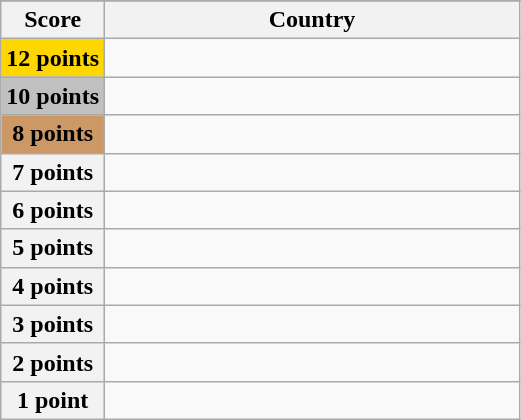<table class="wikitable">
<tr>
</tr>
<tr>
<th scope="col" width="20%">Score</th>
<th scope="col">Country</th>
</tr>
<tr>
<th scope="row" style="background:gold">12 points</th>
<td></td>
</tr>
<tr>
<th scope="row" style="background:silver">10 points</th>
<td></td>
</tr>
<tr>
<th scope="row" style="background:#CC9966">8 points</th>
<td></td>
</tr>
<tr>
<th scope="row">7 points</th>
<td></td>
</tr>
<tr>
<th scope="row">6 points</th>
<td></td>
</tr>
<tr>
<th scope="row">5 points</th>
<td></td>
</tr>
<tr>
<th scope="row">4 points</th>
<td></td>
</tr>
<tr>
<th scope="row">3 points</th>
<td></td>
</tr>
<tr>
<th scope="row">2 points</th>
<td></td>
</tr>
<tr>
<th scope="row">1 point</th>
<td></td>
</tr>
</table>
